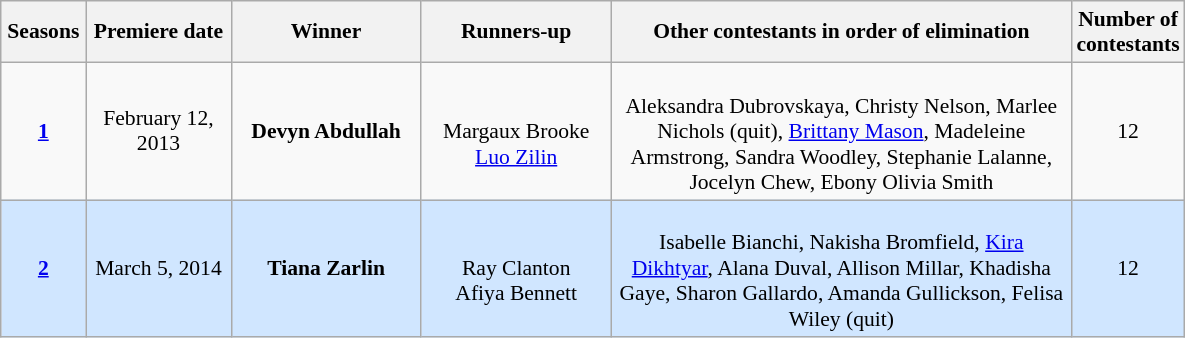<table class="wikitable" style="font-size:90%; text-align: center;">
<tr>
<th width="50">Seasons</th>
<th width="90">Premiere date</th>
<th width="120">Winner</th>
<th width="120">Runners-up</th>
<th width="300">Other contestants in order of elimination</th>
<th width="30">Number of contestants</th>
</tr>
<tr>
<td><strong><a href='#'>1</a></strong></td>
<td>February 12, 2013</td>
<td><strong>Devyn Abdullah</strong></td>
<td><br>Margaux Brooke<br>
<a href='#'>Luo Zilin</a></td>
<td><br>Aleksandra Dubrovskaya, 
Christy Nelson, 
Marlee Nichols (quit), 
<a href='#'>Brittany Mason</a>, 
Madeleine Armstrong, 
Sandra Woodley, 
Stephanie Lalanne, 
Jocelyn Chew, 
Ebony Olivia Smith</td>
<td>12</td>
</tr>
<tr style="background: #D0E6FF;">
<td><strong><a href='#'>2</a></strong></td>
<td>March 5, 2014</td>
<td><strong>Tiana Zarlin</strong></td>
<td><br>Ray Clanton<br>
Afiya Bennett</td>
<td><br>Isabelle Bianchi, 
Nakisha Bromfield, 
<a href='#'>Kira Dikhtyar</a>, 
Alana Duval, 
Allison Millar, 
Khadisha Gaye, 
Sharon Gallardo, 
Amanda Gullickson, 
Felisa Wiley (quit)</td>
<td>12</td>
</tr>
</table>
